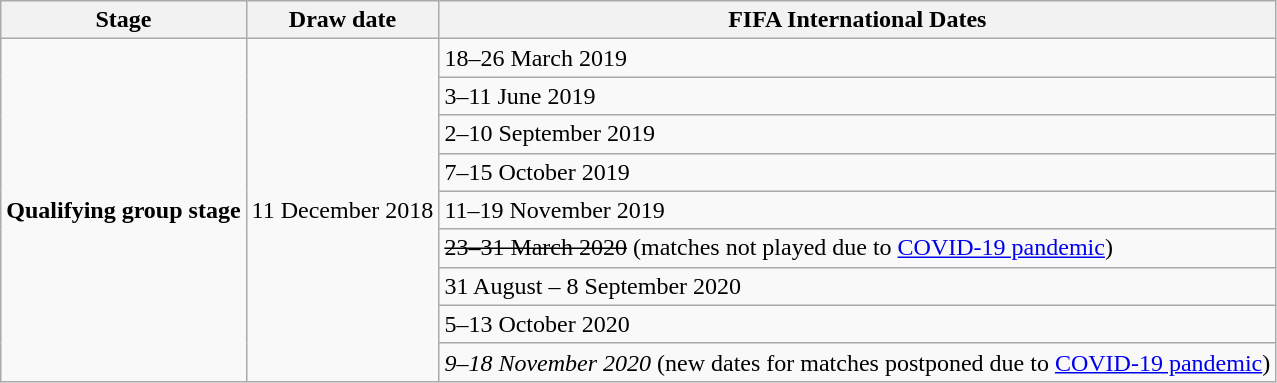<table class="wikitable">
<tr>
<th>Stage</th>
<th>Draw date</th>
<th>FIFA International Dates</th>
</tr>
<tr>
<td rowspan=9><strong>Qualifying group stage</strong></td>
<td rowspan=9>11 December 2018</td>
<td>18–26 March 2019</td>
</tr>
<tr>
<td>3–11 June 2019</td>
</tr>
<tr>
<td>2–10 September 2019</td>
</tr>
<tr>
<td>7–15 October 2019</td>
</tr>
<tr>
<td>11–19 November 2019</td>
</tr>
<tr>
<td><s>23–31 March 2020</s> (matches not played due to <a href='#'>COVID-19 pandemic</a>)</td>
</tr>
<tr>
<td>31 August – 8 September 2020</td>
</tr>
<tr>
<td>5–13 October 2020</td>
</tr>
<tr>
<td><em>9–18 November 2020</em> (new dates for matches postponed due to <a href='#'>COVID-19 pandemic</a>)</td>
</tr>
</table>
